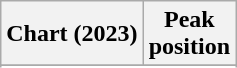<table class="wikitable sortable plainrowheaders" style="text-align:center">
<tr>
<th scope="col">Chart (2023)</th>
<th scope="col">Peak<br>position</th>
</tr>
<tr>
</tr>
<tr>
</tr>
</table>
